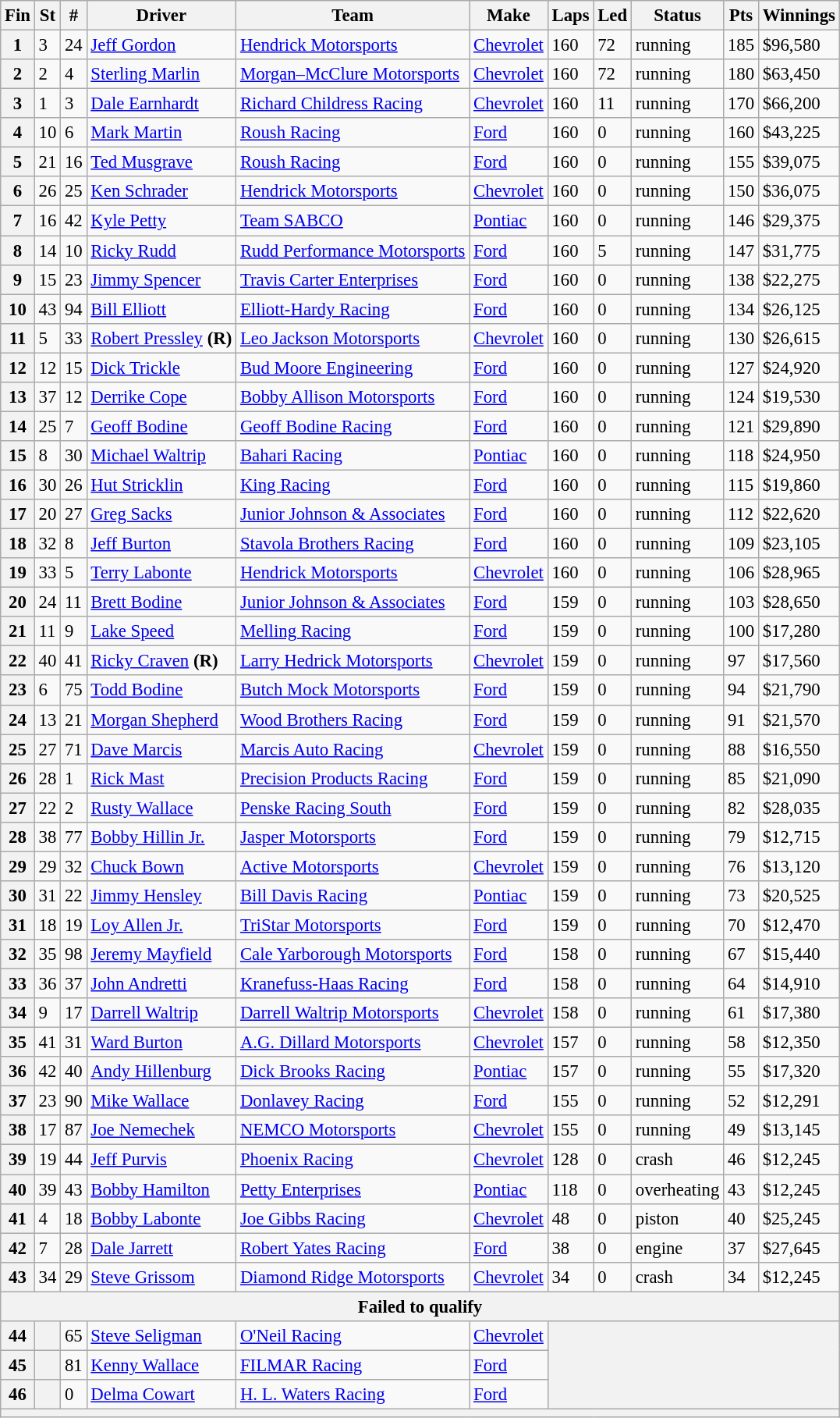<table class="wikitable" style="font-size:95%">
<tr>
<th>Fin</th>
<th>St</th>
<th>#</th>
<th>Driver</th>
<th>Team</th>
<th>Make</th>
<th>Laps</th>
<th>Led</th>
<th>Status</th>
<th>Pts</th>
<th>Winnings</th>
</tr>
<tr>
<th>1</th>
<td>3</td>
<td>24</td>
<td><a href='#'>Jeff Gordon</a></td>
<td><a href='#'>Hendrick Motorsports</a></td>
<td><a href='#'>Chevrolet</a></td>
<td>160</td>
<td>72</td>
<td>running</td>
<td>185</td>
<td>$96,580</td>
</tr>
<tr>
<th>2</th>
<td>2</td>
<td>4</td>
<td><a href='#'>Sterling Marlin</a></td>
<td><a href='#'>Morgan–McClure Motorsports</a></td>
<td><a href='#'>Chevrolet</a></td>
<td>160</td>
<td>72</td>
<td>running</td>
<td>180</td>
<td>$63,450</td>
</tr>
<tr>
<th>3</th>
<td>1</td>
<td>3</td>
<td><a href='#'>Dale Earnhardt</a></td>
<td><a href='#'>Richard Childress Racing</a></td>
<td><a href='#'>Chevrolet</a></td>
<td>160</td>
<td>11</td>
<td>running</td>
<td>170</td>
<td>$66,200</td>
</tr>
<tr>
<th>4</th>
<td>10</td>
<td>6</td>
<td><a href='#'>Mark Martin</a></td>
<td><a href='#'>Roush Racing</a></td>
<td><a href='#'>Ford</a></td>
<td>160</td>
<td>0</td>
<td>running</td>
<td>160</td>
<td>$43,225</td>
</tr>
<tr>
<th>5</th>
<td>21</td>
<td>16</td>
<td><a href='#'>Ted Musgrave</a></td>
<td><a href='#'>Roush Racing</a></td>
<td><a href='#'>Ford</a></td>
<td>160</td>
<td>0</td>
<td>running</td>
<td>155</td>
<td>$39,075</td>
</tr>
<tr>
<th>6</th>
<td>26</td>
<td>25</td>
<td><a href='#'>Ken Schrader</a></td>
<td><a href='#'>Hendrick Motorsports</a></td>
<td><a href='#'>Chevrolet</a></td>
<td>160</td>
<td>0</td>
<td>running</td>
<td>150</td>
<td>$36,075</td>
</tr>
<tr>
<th>7</th>
<td>16</td>
<td>42</td>
<td><a href='#'>Kyle Petty</a></td>
<td><a href='#'>Team SABCO</a></td>
<td><a href='#'>Pontiac</a></td>
<td>160</td>
<td>0</td>
<td>running</td>
<td>146</td>
<td>$29,375</td>
</tr>
<tr>
<th>8</th>
<td>14</td>
<td>10</td>
<td><a href='#'>Ricky Rudd</a></td>
<td><a href='#'>Rudd Performance Motorsports</a></td>
<td><a href='#'>Ford</a></td>
<td>160</td>
<td>5</td>
<td>running</td>
<td>147</td>
<td>$31,775</td>
</tr>
<tr>
<th>9</th>
<td>15</td>
<td>23</td>
<td><a href='#'>Jimmy Spencer</a></td>
<td><a href='#'>Travis Carter Enterprises</a></td>
<td><a href='#'>Ford</a></td>
<td>160</td>
<td>0</td>
<td>running</td>
<td>138</td>
<td>$22,275</td>
</tr>
<tr>
<th>10</th>
<td>43</td>
<td>94</td>
<td><a href='#'>Bill Elliott</a></td>
<td><a href='#'>Elliott-Hardy Racing</a></td>
<td><a href='#'>Ford</a></td>
<td>160</td>
<td>0</td>
<td>running</td>
<td>134</td>
<td>$26,125</td>
</tr>
<tr>
<th>11</th>
<td>5</td>
<td>33</td>
<td><a href='#'>Robert Pressley</a> <strong>(R)</strong></td>
<td><a href='#'>Leo Jackson Motorsports</a></td>
<td><a href='#'>Chevrolet</a></td>
<td>160</td>
<td>0</td>
<td>running</td>
<td>130</td>
<td>$26,615</td>
</tr>
<tr>
<th>12</th>
<td>12</td>
<td>15</td>
<td><a href='#'>Dick Trickle</a></td>
<td><a href='#'>Bud Moore Engineering</a></td>
<td><a href='#'>Ford</a></td>
<td>160</td>
<td>0</td>
<td>running</td>
<td>127</td>
<td>$24,920</td>
</tr>
<tr>
<th>13</th>
<td>37</td>
<td>12</td>
<td><a href='#'>Derrike Cope</a></td>
<td><a href='#'>Bobby Allison Motorsports</a></td>
<td><a href='#'>Ford</a></td>
<td>160</td>
<td>0</td>
<td>running</td>
<td>124</td>
<td>$19,530</td>
</tr>
<tr>
<th>14</th>
<td>25</td>
<td>7</td>
<td><a href='#'>Geoff Bodine</a></td>
<td><a href='#'>Geoff Bodine Racing</a></td>
<td><a href='#'>Ford</a></td>
<td>160</td>
<td>0</td>
<td>running</td>
<td>121</td>
<td>$29,890</td>
</tr>
<tr>
<th>15</th>
<td>8</td>
<td>30</td>
<td><a href='#'>Michael Waltrip</a></td>
<td><a href='#'>Bahari Racing</a></td>
<td><a href='#'>Pontiac</a></td>
<td>160</td>
<td>0</td>
<td>running</td>
<td>118</td>
<td>$24,950</td>
</tr>
<tr>
<th>16</th>
<td>30</td>
<td>26</td>
<td><a href='#'>Hut Stricklin</a></td>
<td><a href='#'>King Racing</a></td>
<td><a href='#'>Ford</a></td>
<td>160</td>
<td>0</td>
<td>running</td>
<td>115</td>
<td>$19,860</td>
</tr>
<tr>
<th>17</th>
<td>20</td>
<td>27</td>
<td><a href='#'>Greg Sacks</a></td>
<td><a href='#'>Junior Johnson & Associates</a></td>
<td><a href='#'>Ford</a></td>
<td>160</td>
<td>0</td>
<td>running</td>
<td>112</td>
<td>$22,620</td>
</tr>
<tr>
<th>18</th>
<td>32</td>
<td>8</td>
<td><a href='#'>Jeff Burton</a></td>
<td><a href='#'>Stavola Brothers Racing</a></td>
<td><a href='#'>Ford</a></td>
<td>160</td>
<td>0</td>
<td>running</td>
<td>109</td>
<td>$23,105</td>
</tr>
<tr>
<th>19</th>
<td>33</td>
<td>5</td>
<td><a href='#'>Terry Labonte</a></td>
<td><a href='#'>Hendrick Motorsports</a></td>
<td><a href='#'>Chevrolet</a></td>
<td>160</td>
<td>0</td>
<td>running</td>
<td>106</td>
<td>$28,965</td>
</tr>
<tr>
<th>20</th>
<td>24</td>
<td>11</td>
<td><a href='#'>Brett Bodine</a></td>
<td><a href='#'>Junior Johnson & Associates</a></td>
<td><a href='#'>Ford</a></td>
<td>159</td>
<td>0</td>
<td>running</td>
<td>103</td>
<td>$28,650</td>
</tr>
<tr>
<th>21</th>
<td>11</td>
<td>9</td>
<td><a href='#'>Lake Speed</a></td>
<td><a href='#'>Melling Racing</a></td>
<td><a href='#'>Ford</a></td>
<td>159</td>
<td>0</td>
<td>running</td>
<td>100</td>
<td>$17,280</td>
</tr>
<tr>
<th>22</th>
<td>40</td>
<td>41</td>
<td><a href='#'>Ricky Craven</a> <strong>(R)</strong></td>
<td><a href='#'>Larry Hedrick Motorsports</a></td>
<td><a href='#'>Chevrolet</a></td>
<td>159</td>
<td>0</td>
<td>running</td>
<td>97</td>
<td>$17,560</td>
</tr>
<tr>
<th>23</th>
<td>6</td>
<td>75</td>
<td><a href='#'>Todd Bodine</a></td>
<td><a href='#'>Butch Mock Motorsports</a></td>
<td><a href='#'>Ford</a></td>
<td>159</td>
<td>0</td>
<td>running</td>
<td>94</td>
<td>$21,790</td>
</tr>
<tr>
<th>24</th>
<td>13</td>
<td>21</td>
<td><a href='#'>Morgan Shepherd</a></td>
<td><a href='#'>Wood Brothers Racing</a></td>
<td><a href='#'>Ford</a></td>
<td>159</td>
<td>0</td>
<td>running</td>
<td>91</td>
<td>$21,570</td>
</tr>
<tr>
<th>25</th>
<td>27</td>
<td>71</td>
<td><a href='#'>Dave Marcis</a></td>
<td><a href='#'>Marcis Auto Racing</a></td>
<td><a href='#'>Chevrolet</a></td>
<td>159</td>
<td>0</td>
<td>running</td>
<td>88</td>
<td>$16,550</td>
</tr>
<tr>
<th>26</th>
<td>28</td>
<td>1</td>
<td><a href='#'>Rick Mast</a></td>
<td><a href='#'>Precision Products Racing</a></td>
<td><a href='#'>Ford</a></td>
<td>159</td>
<td>0</td>
<td>running</td>
<td>85</td>
<td>$21,090</td>
</tr>
<tr>
<th>27</th>
<td>22</td>
<td>2</td>
<td><a href='#'>Rusty Wallace</a></td>
<td><a href='#'>Penske Racing South</a></td>
<td><a href='#'>Ford</a></td>
<td>159</td>
<td>0</td>
<td>running</td>
<td>82</td>
<td>$28,035</td>
</tr>
<tr>
<th>28</th>
<td>38</td>
<td>77</td>
<td><a href='#'>Bobby Hillin Jr.</a></td>
<td><a href='#'>Jasper Motorsports</a></td>
<td><a href='#'>Ford</a></td>
<td>159</td>
<td>0</td>
<td>running</td>
<td>79</td>
<td>$12,715</td>
</tr>
<tr>
<th>29</th>
<td>29</td>
<td>32</td>
<td><a href='#'>Chuck Bown</a></td>
<td><a href='#'>Active Motorsports</a></td>
<td><a href='#'>Chevrolet</a></td>
<td>159</td>
<td>0</td>
<td>running</td>
<td>76</td>
<td>$13,120</td>
</tr>
<tr>
<th>30</th>
<td>31</td>
<td>22</td>
<td><a href='#'>Jimmy Hensley</a></td>
<td><a href='#'>Bill Davis Racing</a></td>
<td><a href='#'>Pontiac</a></td>
<td>159</td>
<td>0</td>
<td>running</td>
<td>73</td>
<td>$20,525</td>
</tr>
<tr>
<th>31</th>
<td>18</td>
<td>19</td>
<td><a href='#'>Loy Allen Jr.</a></td>
<td><a href='#'>TriStar Motorsports</a></td>
<td><a href='#'>Ford</a></td>
<td>159</td>
<td>0</td>
<td>running</td>
<td>70</td>
<td>$12,470</td>
</tr>
<tr>
<th>32</th>
<td>35</td>
<td>98</td>
<td><a href='#'>Jeremy Mayfield</a></td>
<td><a href='#'>Cale Yarborough Motorsports</a></td>
<td><a href='#'>Ford</a></td>
<td>158</td>
<td>0</td>
<td>running</td>
<td>67</td>
<td>$15,440</td>
</tr>
<tr>
<th>33</th>
<td>36</td>
<td>37</td>
<td><a href='#'>John Andretti</a></td>
<td><a href='#'>Kranefuss-Haas Racing</a></td>
<td><a href='#'>Ford</a></td>
<td>158</td>
<td>0</td>
<td>running</td>
<td>64</td>
<td>$14,910</td>
</tr>
<tr>
<th>34</th>
<td>9</td>
<td>17</td>
<td><a href='#'>Darrell Waltrip</a></td>
<td><a href='#'>Darrell Waltrip Motorsports</a></td>
<td><a href='#'>Chevrolet</a></td>
<td>158</td>
<td>0</td>
<td>running</td>
<td>61</td>
<td>$17,380</td>
</tr>
<tr>
<th>35</th>
<td>41</td>
<td>31</td>
<td><a href='#'>Ward Burton</a></td>
<td><a href='#'>A.G. Dillard Motorsports</a></td>
<td><a href='#'>Chevrolet</a></td>
<td>157</td>
<td>0</td>
<td>running</td>
<td>58</td>
<td>$12,350</td>
</tr>
<tr>
<th>36</th>
<td>42</td>
<td>40</td>
<td><a href='#'>Andy Hillenburg</a></td>
<td><a href='#'>Dick Brooks Racing</a></td>
<td><a href='#'>Pontiac</a></td>
<td>157</td>
<td>0</td>
<td>running</td>
<td>55</td>
<td>$17,320</td>
</tr>
<tr>
<th>37</th>
<td>23</td>
<td>90</td>
<td><a href='#'>Mike Wallace</a></td>
<td><a href='#'>Donlavey Racing</a></td>
<td><a href='#'>Ford</a></td>
<td>155</td>
<td>0</td>
<td>running</td>
<td>52</td>
<td>$12,291</td>
</tr>
<tr>
<th>38</th>
<td>17</td>
<td>87</td>
<td><a href='#'>Joe Nemechek</a></td>
<td><a href='#'>NEMCO Motorsports</a></td>
<td><a href='#'>Chevrolet</a></td>
<td>155</td>
<td>0</td>
<td>running</td>
<td>49</td>
<td>$13,145</td>
</tr>
<tr>
<th>39</th>
<td>19</td>
<td>44</td>
<td><a href='#'>Jeff Purvis</a></td>
<td><a href='#'>Phoenix Racing</a></td>
<td><a href='#'>Chevrolet</a></td>
<td>128</td>
<td>0</td>
<td>crash</td>
<td>46</td>
<td>$12,245</td>
</tr>
<tr>
<th>40</th>
<td>39</td>
<td>43</td>
<td><a href='#'>Bobby Hamilton</a></td>
<td><a href='#'>Petty Enterprises</a></td>
<td><a href='#'>Pontiac</a></td>
<td>118</td>
<td>0</td>
<td>overheating</td>
<td>43</td>
<td>$12,245</td>
</tr>
<tr>
<th>41</th>
<td>4</td>
<td>18</td>
<td><a href='#'>Bobby Labonte</a></td>
<td><a href='#'>Joe Gibbs Racing</a></td>
<td><a href='#'>Chevrolet</a></td>
<td>48</td>
<td>0</td>
<td>piston</td>
<td>40</td>
<td>$25,245</td>
</tr>
<tr>
<th>42</th>
<td>7</td>
<td>28</td>
<td><a href='#'>Dale Jarrett</a></td>
<td><a href='#'>Robert Yates Racing</a></td>
<td><a href='#'>Ford</a></td>
<td>38</td>
<td>0</td>
<td>engine</td>
<td>37</td>
<td>$27,645</td>
</tr>
<tr>
<th>43</th>
<td>34</td>
<td>29</td>
<td><a href='#'>Steve Grissom</a></td>
<td><a href='#'>Diamond Ridge Motorsports</a></td>
<td><a href='#'>Chevrolet</a></td>
<td>34</td>
<td>0</td>
<td>crash</td>
<td>34</td>
<td>$12,245</td>
</tr>
<tr>
<th colspan="11">Failed to qualify</th>
</tr>
<tr>
<th>44</th>
<th></th>
<td>65</td>
<td><a href='#'>Steve Seligman</a></td>
<td><a href='#'>O'Neil Racing</a></td>
<td><a href='#'>Chevrolet</a></td>
<th colspan="5" rowspan="3"></th>
</tr>
<tr>
<th>45</th>
<th></th>
<td>81</td>
<td><a href='#'>Kenny Wallace</a></td>
<td><a href='#'>FILMAR Racing</a></td>
<td><a href='#'>Ford</a></td>
</tr>
<tr>
<th>46</th>
<th></th>
<td>0</td>
<td><a href='#'>Delma Cowart</a></td>
<td><a href='#'>H. L. Waters Racing</a></td>
<td><a href='#'>Ford</a></td>
</tr>
<tr>
<th colspan="11"></th>
</tr>
</table>
